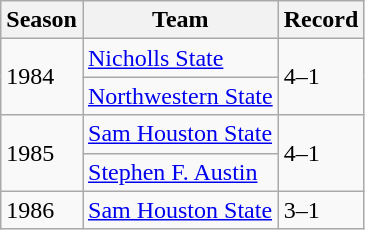<table class="wikitable">
<tr>
<th>Season</th>
<th>Team</th>
<th>Record</th>
</tr>
<tr>
<td rowspan="2">1984</td>
<td><a href='#'>Nicholls State</a></td>
<td rowspan="2">4–1</td>
</tr>
<tr>
<td><a href='#'>Northwestern State</a></td>
</tr>
<tr>
<td rowspan="2">1985</td>
<td><a href='#'>Sam Houston State</a></td>
<td rowspan="2">4–1</td>
</tr>
<tr>
<td><a href='#'>Stephen F. Austin</a></td>
</tr>
<tr>
<td>1986</td>
<td><a href='#'>Sam Houston State</a></td>
<td>3–1</td>
</tr>
</table>
